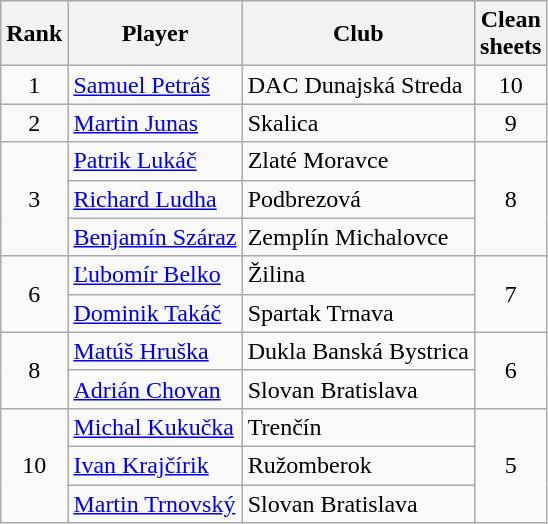<table class="wikitable" style="text-align:center">
<tr>
<th>Rank</th>
<th>Player</th>
<th>Club</th>
<th>Clean<br>sheets</th>
</tr>
<tr>
<td>1</td>
<td align="left"> <a href='#'>Samuel Petráš</a></td>
<td align="left">DAC Dunajská Streda</td>
<td>10</td>
</tr>
<tr>
<td>2</td>
<td align="left"> <a href='#'>Martin Junas</a></td>
<td align="left">Skalica</td>
<td>9</td>
</tr>
<tr>
<td rowspan="3">3</td>
<td align="left"> <a href='#'>Patrik Lukáč</a></td>
<td align="left">Zlaté Moravce</td>
<td rowspan="3">8</td>
</tr>
<tr>
<td align="left"> <a href='#'>Richard Ludha</a></td>
<td align="left">Podbrezová</td>
</tr>
<tr>
<td align="left"> <a href='#'>Benjamín Száraz</a></td>
<td align="left">Zemplín Michalovce</td>
</tr>
<tr>
<td rowspan="2">6</td>
<td align="left"> <a href='#'>Ľubomír Belko</a></td>
<td align="left">Žilina</td>
<td rowspan="2">7</td>
</tr>
<tr>
<td align="left"> <a href='#'>Dominik Takáč</a></td>
<td align="left">Spartak Trnava</td>
</tr>
<tr>
<td rowspan="2">8</td>
<td align="left"> <a href='#'>Matúš Hruška</a></td>
<td align="left">Dukla Banská Bystrica</td>
<td rowspan="2">6</td>
</tr>
<tr>
<td align="left"> <a href='#'>Adrián Chovan</a></td>
<td align="left">Slovan Bratislava</td>
</tr>
<tr>
<td rowspan="3">10</td>
<td align="left"> <a href='#'>Michal Kukučka</a></td>
<td align="left">Trenčín</td>
<td rowspan="3">5</td>
</tr>
<tr>
<td align="left"> <a href='#'>Ivan Krajčírik</a></td>
<td align="left">Ružomberok</td>
</tr>
<tr>
<td align="left"> <a href='#'>Martin Trnovský</a></td>
<td align="left">Slovan Bratislava</td>
</tr>
</table>
